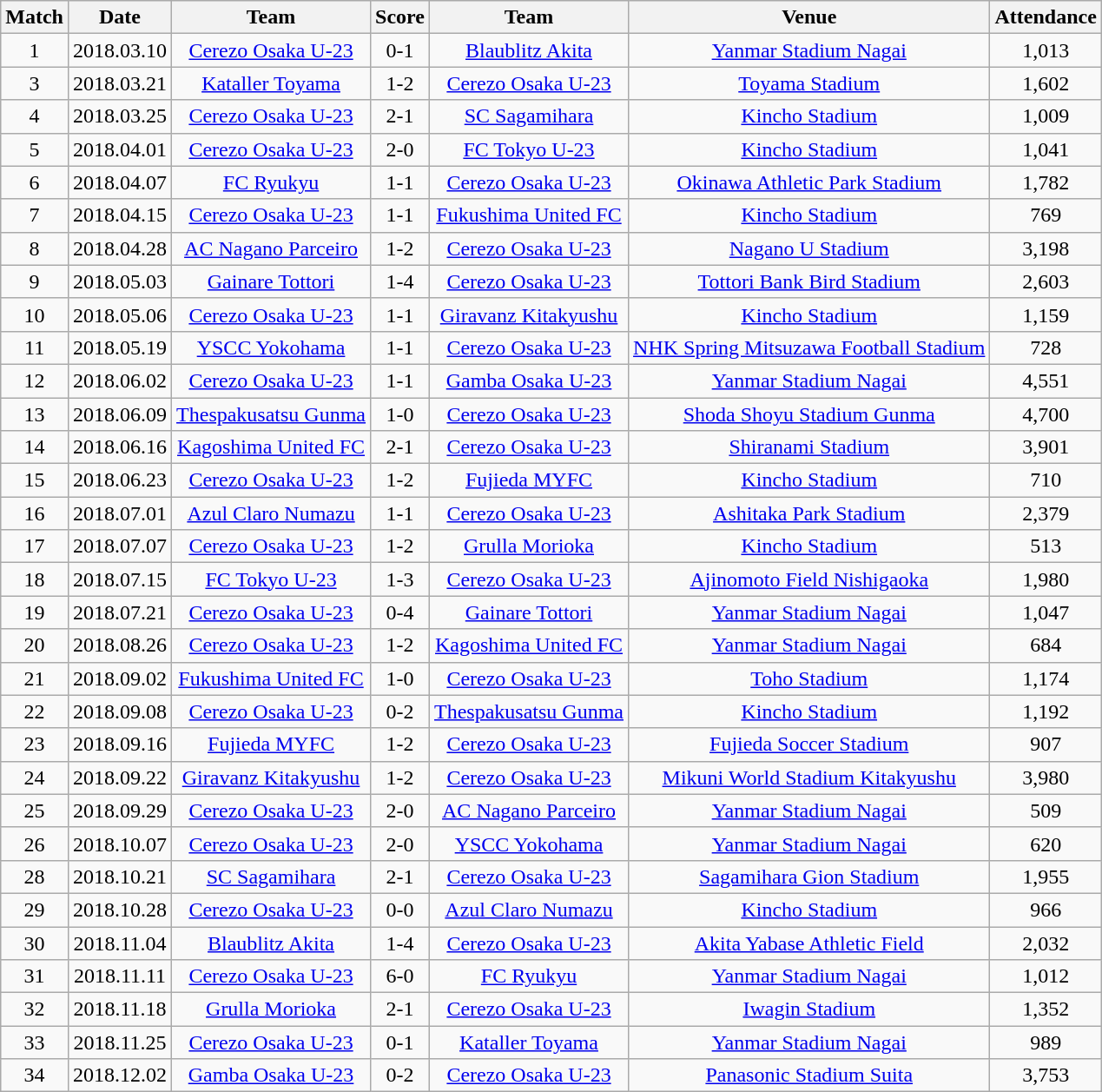<table class="wikitable" style="text-align:center;">
<tr>
<th>Match</th>
<th>Date</th>
<th>Team</th>
<th>Score</th>
<th>Team</th>
<th>Venue</th>
<th>Attendance</th>
</tr>
<tr>
<td>1</td>
<td>2018.03.10</td>
<td><a href='#'>Cerezo Osaka U-23</a></td>
<td>0-1</td>
<td><a href='#'>Blaublitz Akita</a></td>
<td><a href='#'>Yanmar Stadium Nagai</a></td>
<td>1,013</td>
</tr>
<tr>
<td>3</td>
<td>2018.03.21</td>
<td><a href='#'>Kataller Toyama</a></td>
<td>1-2</td>
<td><a href='#'>Cerezo Osaka U-23</a></td>
<td><a href='#'>Toyama Stadium</a></td>
<td>1,602</td>
</tr>
<tr>
<td>4</td>
<td>2018.03.25</td>
<td><a href='#'>Cerezo Osaka U-23</a></td>
<td>2-1</td>
<td><a href='#'>SC Sagamihara</a></td>
<td><a href='#'>Kincho Stadium</a></td>
<td>1,009</td>
</tr>
<tr>
<td>5</td>
<td>2018.04.01</td>
<td><a href='#'>Cerezo Osaka U-23</a></td>
<td>2-0</td>
<td><a href='#'>FC Tokyo U-23</a></td>
<td><a href='#'>Kincho Stadium</a></td>
<td>1,041</td>
</tr>
<tr>
<td>6</td>
<td>2018.04.07</td>
<td><a href='#'>FC Ryukyu</a></td>
<td>1-1</td>
<td><a href='#'>Cerezo Osaka U-23</a></td>
<td><a href='#'>Okinawa Athletic Park Stadium</a></td>
<td>1,782</td>
</tr>
<tr>
<td>7</td>
<td>2018.04.15</td>
<td><a href='#'>Cerezo Osaka U-23</a></td>
<td>1-1</td>
<td><a href='#'>Fukushima United FC</a></td>
<td><a href='#'>Kincho Stadium</a></td>
<td>769</td>
</tr>
<tr>
<td>8</td>
<td>2018.04.28</td>
<td><a href='#'>AC Nagano Parceiro</a></td>
<td>1-2</td>
<td><a href='#'>Cerezo Osaka U-23</a></td>
<td><a href='#'>Nagano U Stadium</a></td>
<td>3,198</td>
</tr>
<tr>
<td>9</td>
<td>2018.05.03</td>
<td><a href='#'>Gainare Tottori</a></td>
<td>1-4</td>
<td><a href='#'>Cerezo Osaka U-23</a></td>
<td><a href='#'>Tottori Bank Bird Stadium</a></td>
<td>2,603</td>
</tr>
<tr>
<td>10</td>
<td>2018.05.06</td>
<td><a href='#'>Cerezo Osaka U-23</a></td>
<td>1-1</td>
<td><a href='#'>Giravanz Kitakyushu</a></td>
<td><a href='#'>Kincho Stadium</a></td>
<td>1,159</td>
</tr>
<tr>
<td>11</td>
<td>2018.05.19</td>
<td><a href='#'>YSCC Yokohama</a></td>
<td>1-1</td>
<td><a href='#'>Cerezo Osaka U-23</a></td>
<td><a href='#'>NHK Spring Mitsuzawa Football Stadium</a></td>
<td>728</td>
</tr>
<tr>
<td>12</td>
<td>2018.06.02</td>
<td><a href='#'>Cerezo Osaka U-23</a></td>
<td>1-1</td>
<td><a href='#'>Gamba Osaka U-23</a></td>
<td><a href='#'>Yanmar Stadium Nagai</a></td>
<td>4,551</td>
</tr>
<tr>
<td>13</td>
<td>2018.06.09</td>
<td><a href='#'>Thespakusatsu Gunma</a></td>
<td>1-0</td>
<td><a href='#'>Cerezo Osaka U-23</a></td>
<td><a href='#'>Shoda Shoyu Stadium Gunma</a></td>
<td>4,700</td>
</tr>
<tr>
<td>14</td>
<td>2018.06.16</td>
<td><a href='#'>Kagoshima United FC</a></td>
<td>2-1</td>
<td><a href='#'>Cerezo Osaka U-23</a></td>
<td><a href='#'>Shiranami Stadium</a></td>
<td>3,901</td>
</tr>
<tr>
<td>15</td>
<td>2018.06.23</td>
<td><a href='#'>Cerezo Osaka U-23</a></td>
<td>1-2</td>
<td><a href='#'>Fujieda MYFC</a></td>
<td><a href='#'>Kincho Stadium</a></td>
<td>710</td>
</tr>
<tr>
<td>16</td>
<td>2018.07.01</td>
<td><a href='#'>Azul Claro Numazu</a></td>
<td>1-1</td>
<td><a href='#'>Cerezo Osaka U-23</a></td>
<td><a href='#'>Ashitaka Park Stadium</a></td>
<td>2,379</td>
</tr>
<tr>
<td>17</td>
<td>2018.07.07</td>
<td><a href='#'>Cerezo Osaka U-23</a></td>
<td>1-2</td>
<td><a href='#'>Grulla Morioka</a></td>
<td><a href='#'>Kincho Stadium</a></td>
<td>513</td>
</tr>
<tr>
<td>18</td>
<td>2018.07.15</td>
<td><a href='#'>FC Tokyo U-23</a></td>
<td>1-3</td>
<td><a href='#'>Cerezo Osaka U-23</a></td>
<td><a href='#'>Ajinomoto Field Nishigaoka</a></td>
<td>1,980</td>
</tr>
<tr>
<td>19</td>
<td>2018.07.21</td>
<td><a href='#'>Cerezo Osaka U-23</a></td>
<td>0-4</td>
<td><a href='#'>Gainare Tottori</a></td>
<td><a href='#'>Yanmar Stadium Nagai</a></td>
<td>1,047</td>
</tr>
<tr>
<td>20</td>
<td>2018.08.26</td>
<td><a href='#'>Cerezo Osaka U-23</a></td>
<td>1-2</td>
<td><a href='#'>Kagoshima United FC</a></td>
<td><a href='#'>Yanmar Stadium Nagai</a></td>
<td>684</td>
</tr>
<tr>
<td>21</td>
<td>2018.09.02</td>
<td><a href='#'>Fukushima United FC</a></td>
<td>1-0</td>
<td><a href='#'>Cerezo Osaka U-23</a></td>
<td><a href='#'>Toho Stadium</a></td>
<td>1,174</td>
</tr>
<tr>
<td>22</td>
<td>2018.09.08</td>
<td><a href='#'>Cerezo Osaka U-23</a></td>
<td>0-2</td>
<td><a href='#'>Thespakusatsu Gunma</a></td>
<td><a href='#'>Kincho Stadium</a></td>
<td>1,192</td>
</tr>
<tr>
<td>23</td>
<td>2018.09.16</td>
<td><a href='#'>Fujieda MYFC</a></td>
<td>1-2</td>
<td><a href='#'>Cerezo Osaka U-23</a></td>
<td><a href='#'>Fujieda Soccer Stadium</a></td>
<td>907</td>
</tr>
<tr>
<td>24</td>
<td>2018.09.22</td>
<td><a href='#'>Giravanz Kitakyushu</a></td>
<td>1-2</td>
<td><a href='#'>Cerezo Osaka U-23</a></td>
<td><a href='#'>Mikuni World Stadium Kitakyushu</a></td>
<td>3,980</td>
</tr>
<tr>
<td>25</td>
<td>2018.09.29</td>
<td><a href='#'>Cerezo Osaka U-23</a></td>
<td>2-0</td>
<td><a href='#'>AC Nagano Parceiro</a></td>
<td><a href='#'>Yanmar Stadium Nagai</a></td>
<td>509</td>
</tr>
<tr>
<td>26</td>
<td>2018.10.07</td>
<td><a href='#'>Cerezo Osaka U-23</a></td>
<td>2-0</td>
<td><a href='#'>YSCC Yokohama</a></td>
<td><a href='#'>Yanmar Stadium Nagai</a></td>
<td>620</td>
</tr>
<tr>
<td>28</td>
<td>2018.10.21</td>
<td><a href='#'>SC Sagamihara</a></td>
<td>2-1</td>
<td><a href='#'>Cerezo Osaka U-23</a></td>
<td><a href='#'>Sagamihara Gion Stadium</a></td>
<td>1,955</td>
</tr>
<tr>
<td>29</td>
<td>2018.10.28</td>
<td><a href='#'>Cerezo Osaka U-23</a></td>
<td>0-0</td>
<td><a href='#'>Azul Claro Numazu</a></td>
<td><a href='#'>Kincho Stadium</a></td>
<td>966</td>
</tr>
<tr>
<td>30</td>
<td>2018.11.04</td>
<td><a href='#'>Blaublitz Akita</a></td>
<td>1-4</td>
<td><a href='#'>Cerezo Osaka U-23</a></td>
<td><a href='#'>Akita Yabase Athletic Field</a></td>
<td>2,032</td>
</tr>
<tr>
<td>31</td>
<td>2018.11.11</td>
<td><a href='#'>Cerezo Osaka U-23</a></td>
<td>6-0</td>
<td><a href='#'>FC Ryukyu</a></td>
<td><a href='#'>Yanmar Stadium Nagai</a></td>
<td>1,012</td>
</tr>
<tr>
<td>32</td>
<td>2018.11.18</td>
<td><a href='#'>Grulla Morioka</a></td>
<td>2-1</td>
<td><a href='#'>Cerezo Osaka U-23</a></td>
<td><a href='#'>Iwagin Stadium</a></td>
<td>1,352</td>
</tr>
<tr>
<td>33</td>
<td>2018.11.25</td>
<td><a href='#'>Cerezo Osaka U-23</a></td>
<td>0-1</td>
<td><a href='#'>Kataller Toyama</a></td>
<td><a href='#'>Yanmar Stadium Nagai</a></td>
<td>989</td>
</tr>
<tr>
<td>34</td>
<td>2018.12.02</td>
<td><a href='#'>Gamba Osaka U-23</a></td>
<td>0-2</td>
<td><a href='#'>Cerezo Osaka U-23</a></td>
<td><a href='#'>Panasonic Stadium Suita</a></td>
<td>3,753</td>
</tr>
</table>
